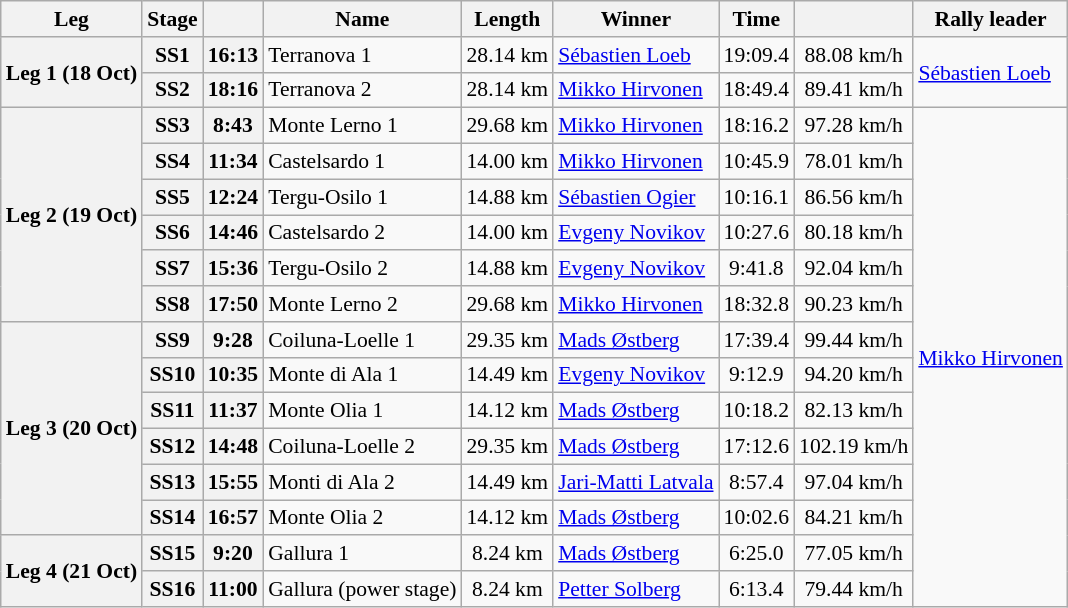<table class="wikitable" style="text-align: center; font-size: 90%">
<tr>
<th>Leg</th>
<th>Stage</th>
<th></th>
<th>Name</th>
<th>Length</th>
<th>Winner</th>
<th>Time</th>
<th></th>
<th>Rally leader</th>
</tr>
<tr>
<th rowspan="2">Leg 1 (18 Oct)</th>
<th>SS1</th>
<th>16:13</th>
<td align=left>Terranova 1</td>
<td>28.14 km</td>
<td align=left> <a href='#'>Sébastien Loeb</a></td>
<td>19:09.4</td>
<td>88.08 km/h</td>
<td align=left rowspan="2"> <a href='#'>Sébastien Loeb</a></td>
</tr>
<tr>
<th>SS2</th>
<th>18:16</th>
<td align=left>Terranova 2</td>
<td>28.14 km</td>
<td align=left> <a href='#'>Mikko Hirvonen</a></td>
<td>18:49.4</td>
<td>89.41 km/h</td>
</tr>
<tr>
<th rowspan="6">Leg 2 (19 Oct)</th>
<th>SS3</th>
<th>8:43</th>
<td align=left>Monte Lerno 1</td>
<td>29.68 km</td>
<td align=left> <a href='#'>Mikko Hirvonen</a></td>
<td>18:16.2</td>
<td>97.28 km/h</td>
<td align=left rowspan="14"> <a href='#'>Mikko Hirvonen</a></td>
</tr>
<tr>
<th>SS4</th>
<th>11:34</th>
<td align=left>Castelsardo 1</td>
<td>14.00 km</td>
<td align=left> <a href='#'>Mikko Hirvonen</a></td>
<td>10:45.9</td>
<td>78.01 km/h</td>
</tr>
<tr>
<th>SS5</th>
<th>12:24</th>
<td align=left>Tergu-Osilo 1</td>
<td>14.88 km</td>
<td align=left> <a href='#'>Sébastien Ogier</a></td>
<td>10:16.1</td>
<td>86.56 km/h</td>
</tr>
<tr>
<th>SS6</th>
<th>14:46</th>
<td align=left>Castelsardo 2</td>
<td>14.00 km</td>
<td align=left> <a href='#'>Evgeny Novikov</a></td>
<td>10:27.6</td>
<td>80.18 km/h</td>
</tr>
<tr>
<th>SS7</th>
<th>15:36</th>
<td align=left>Tergu-Osilo 2</td>
<td>14.88 km</td>
<td align=left> <a href='#'>Evgeny Novikov</a></td>
<td>9:41.8</td>
<td>92.04 km/h</td>
</tr>
<tr>
<th>SS8</th>
<th>17:50</th>
<td align=left>Monte Lerno 2</td>
<td>29.68 km</td>
<td align=left> <a href='#'>Mikko Hirvonen</a></td>
<td>18:32.8</td>
<td>90.23 km/h</td>
</tr>
<tr>
<th rowspan="6">Leg 3 (20 Oct)</th>
<th>SS9</th>
<th>9:28</th>
<td align=left>Coiluna-Loelle 1</td>
<td>29.35 km</td>
<td align=left> <a href='#'>Mads Østberg</a></td>
<td>17:39.4</td>
<td>99.44 km/h</td>
</tr>
<tr>
<th>SS10</th>
<th>10:35</th>
<td align=left>Monte di Ala 1</td>
<td>14.49 km</td>
<td align=left> <a href='#'>Evgeny Novikov</a></td>
<td>9:12.9</td>
<td>94.20 km/h</td>
</tr>
<tr>
<th>SS11</th>
<th>11:37</th>
<td align=left>Monte Olia 1</td>
<td>14.12 km</td>
<td align=left> <a href='#'>Mads Østberg</a></td>
<td>10:18.2</td>
<td>82.13 km/h</td>
</tr>
<tr>
<th>SS12</th>
<th>14:48</th>
<td align=left>Coiluna-Loelle 2</td>
<td>29.35 km</td>
<td align=left> <a href='#'>Mads Østberg</a></td>
<td>17:12.6</td>
<td>102.19 km/h</td>
</tr>
<tr>
<th>SS13</th>
<th>15:55</th>
<td align=left>Monti di Ala 2</td>
<td>14.49 km</td>
<td align=left> <a href='#'>Jari-Matti Latvala</a></td>
<td>8:57.4</td>
<td>97.04 km/h</td>
</tr>
<tr>
<th>SS14</th>
<th>16:57</th>
<td align=left>Monte Olia 2</td>
<td>14.12 km</td>
<td align=left> <a href='#'>Mads Østberg</a></td>
<td>10:02.6</td>
<td>84.21 km/h</td>
</tr>
<tr>
<th rowspan="2">Leg 4 (21 Oct)</th>
<th>SS15</th>
<th>9:20</th>
<td align=left>Gallura 1</td>
<td>8.24 km</td>
<td align=left> <a href='#'>Mads Østberg</a></td>
<td>6:25.0</td>
<td>77.05 km/h</td>
</tr>
<tr>
<th>SS16</th>
<th>11:00</th>
<td align=left>Gallura (power stage)</td>
<td>8.24 km</td>
<td align=left> <a href='#'>Petter Solberg</a></td>
<td>6:13.4</td>
<td>79.44 km/h</td>
</tr>
</table>
